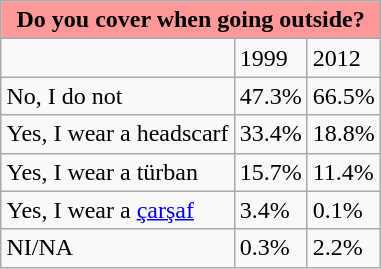<table class="wikitable" style="border:1px black; float:right; margin-center:1em">
<tr>
<th style="background:#f99;" colspan="4">Do you cover when going outside?</th>
</tr>
<tr Answers>
<td></td>
<td>1999</td>
<td>2012</td>
</tr>
<tr>
<td>No, I do not</td>
<td>47.3%</td>
<td>66.5%</td>
</tr>
<tr>
<td>Yes, I wear a headscarf</td>
<td>33.4%</td>
<td>18.8%</td>
</tr>
<tr>
<td>Yes, I wear a türban</td>
<td>15.7%</td>
<td>11.4%</td>
</tr>
<tr>
<td>Yes, I wear a <a href='#'>çarşaf</a></td>
<td>3.4%</td>
<td>0.1%</td>
</tr>
<tr>
<td>NI/NA</td>
<td>0.3%</td>
<td>2.2%</td>
</tr>
</table>
